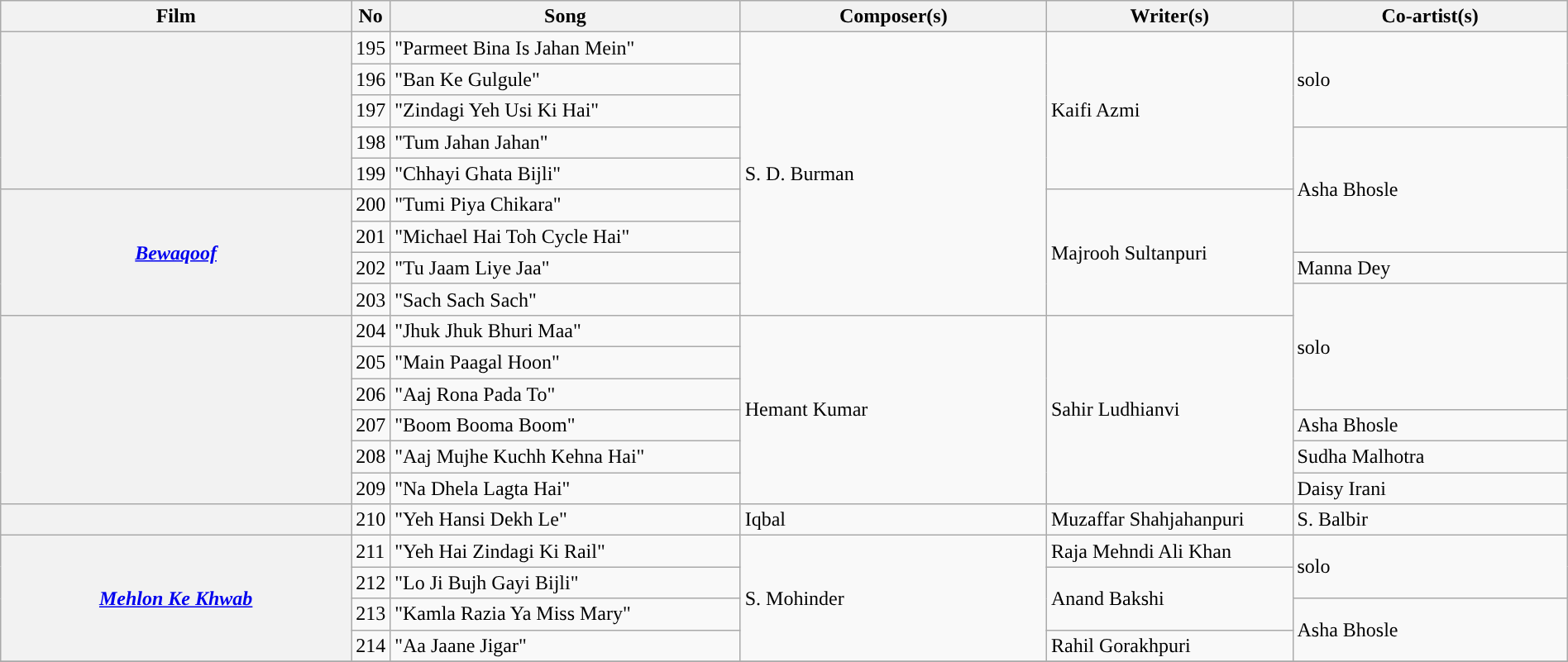<table class="wikitable plainrowheaders" width="100%" textcolor:#000;">
<tr style="background:#b0e0e66;">
<th scope="col" width=23%><strong>Film</strong></th>
<th><strong>No</strong></th>
<th scope="col" width=23%><strong>Song</strong></th>
<th scope="col" width=20%><strong>Composer(s)</strong></th>
<th scope="col" width=16%><strong>Writer(s)</strong></th>
<th scope="col" width=18%><strong>Co-artist(s)</strong></th>
</tr>
<tr>
<th rowspan=5><em></em></th>
<td>195</td>
<td>"Parmeet Bina Is Jahan Mein"</td>
<td rowspan=9>S. D. Burman</td>
<td rowspan=5>Kaifi Azmi</td>
<td rowspan=3>solo</td>
</tr>
<tr>
<td>196</td>
<td>"Ban Ke Gulgule"</td>
</tr>
<tr>
<td>197</td>
<td>"Zindagi Yeh Usi Ki Hai"</td>
</tr>
<tr>
<td>198</td>
<td>"Tum Jahan Jahan"</td>
<td rowspan=4>Asha Bhosle</td>
</tr>
<tr>
<td>199</td>
<td>"Chhayi Ghata Bijli"</td>
</tr>
<tr>
<th rowspan=4><em><a href='#'>Bewaqoof</a></em></th>
<td>200</td>
<td>"Tumi Piya Chikara"</td>
<td rowspan=4>Majrooh Sultanpuri</td>
</tr>
<tr>
<td>201</td>
<td>"Michael Hai Toh Cycle Hai"</td>
</tr>
<tr>
<td>202</td>
<td>"Tu Jaam Liye Jaa"</td>
<td>Manna Dey</td>
</tr>
<tr>
<td>203</td>
<td>"Sach Sach Sach"</td>
<td rowspan=4>solo</td>
</tr>
<tr>
<th rowspan=6><em></em></th>
<td>204</td>
<td>"Jhuk Jhuk Bhuri Maa"</td>
<td rowspan=6>Hemant Kumar</td>
<td rowspan=6>Sahir Ludhianvi</td>
</tr>
<tr>
<td>205</td>
<td>"Main Paagal Hoon"</td>
</tr>
<tr>
<td>206</td>
<td>"Aaj Rona Pada To"</td>
</tr>
<tr>
<td>207</td>
<td>"Boom Booma Boom"</td>
<td>Asha Bhosle</td>
</tr>
<tr>
<td>208</td>
<td>"Aaj Mujhe Kuchh Kehna Hai"</td>
<td>Sudha Malhotra</td>
</tr>
<tr>
<td>209</td>
<td>"Na Dhela Lagta Hai"</td>
<td>Daisy Irani</td>
</tr>
<tr>
<th><em></em></th>
<td>210</td>
<td>"Yeh Hansi Dekh Le"</td>
<td>Iqbal</td>
<td>Muzaffar Shahjahanpuri</td>
<td>S. Balbir</td>
</tr>
<tr>
<th rowspan=4><em><a href='#'>Mehlon Ke Khwab</a></em></th>
<td>211</td>
<td>"Yeh Hai Zindagi Ki Rail"</td>
<td rowspan=4>S. Mohinder</td>
<td>Raja Mehndi Ali Khan</td>
<td rowspan=2>solo</td>
</tr>
<tr>
<td>212</td>
<td>"Lo Ji Bujh Gayi Bijli"</td>
<td rowspan=2>Anand Bakshi</td>
</tr>
<tr>
<td>213</td>
<td>"Kamla Razia Ya Miss Mary"</td>
<td rowspan=2>Asha Bhosle</td>
</tr>
<tr>
<td>214</td>
<td>"Aa Jaane Jigar"</td>
<td>Rahil Gorakhpuri</td>
</tr>
<tr>
</tr>
</table>
